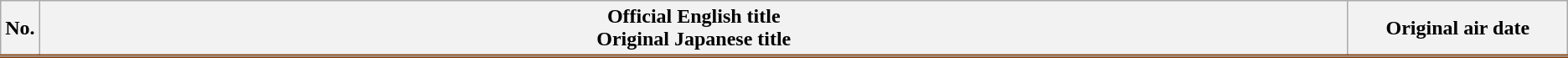<table class="wikitable">
<tr style="border-bottom: 3px solid #8B4513;">
<th style="width:1%;">No.</th>
<th>Official English title<br> Original Japanese title</th>
<th style="width:14%;">Original air date</th>
</tr>
<tr>
</tr>
</table>
